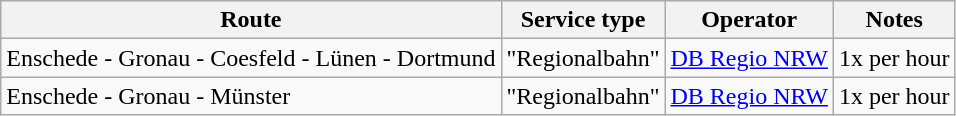<table class="wikitable">
<tr>
<th>Route</th>
<th>Service type</th>
<th>Operator</th>
<th>Notes</th>
</tr>
<tr>
<td>Enschede - Gronau - Coesfeld - Lünen - Dortmund</td>
<td>"Regionalbahn"</td>
<td><a href='#'>DB Regio NRW</a></td>
<td>1x per hour</td>
</tr>
<tr>
<td>Enschede - Gronau - Münster</td>
<td>"Regionalbahn"</td>
<td><a href='#'>DB Regio NRW</a></td>
<td>1x per hour</td>
</tr>
</table>
